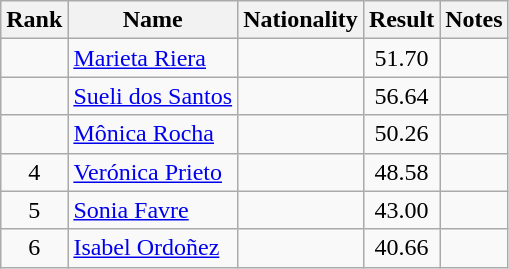<table class="wikitable sortable" style="text-align:center">
<tr>
<th>Rank</th>
<th>Name</th>
<th>Nationality</th>
<th>Result</th>
<th>Notes</th>
</tr>
<tr>
<td></td>
<td align=left><a href='#'>Marieta Riera</a></td>
<td align=left></td>
<td>51.70</td>
<td></td>
</tr>
<tr>
<td></td>
<td align=left><a href='#'>Sueli dos Santos</a></td>
<td align=left></td>
<td>56.64</td>
<td></td>
</tr>
<tr>
<td></td>
<td align=left><a href='#'>Mônica Rocha</a></td>
<td align=left></td>
<td>50.26</td>
<td></td>
</tr>
<tr>
<td>4</td>
<td align=left><a href='#'>Verónica Prieto</a></td>
<td align=left></td>
<td>48.58</td>
<td></td>
</tr>
<tr>
<td>5</td>
<td align=left><a href='#'>Sonia Favre</a></td>
<td align=left></td>
<td>43.00</td>
<td></td>
</tr>
<tr>
<td>6</td>
<td align=left><a href='#'>Isabel Ordoñez</a></td>
<td align=left></td>
<td>40.66</td>
<td></td>
</tr>
</table>
